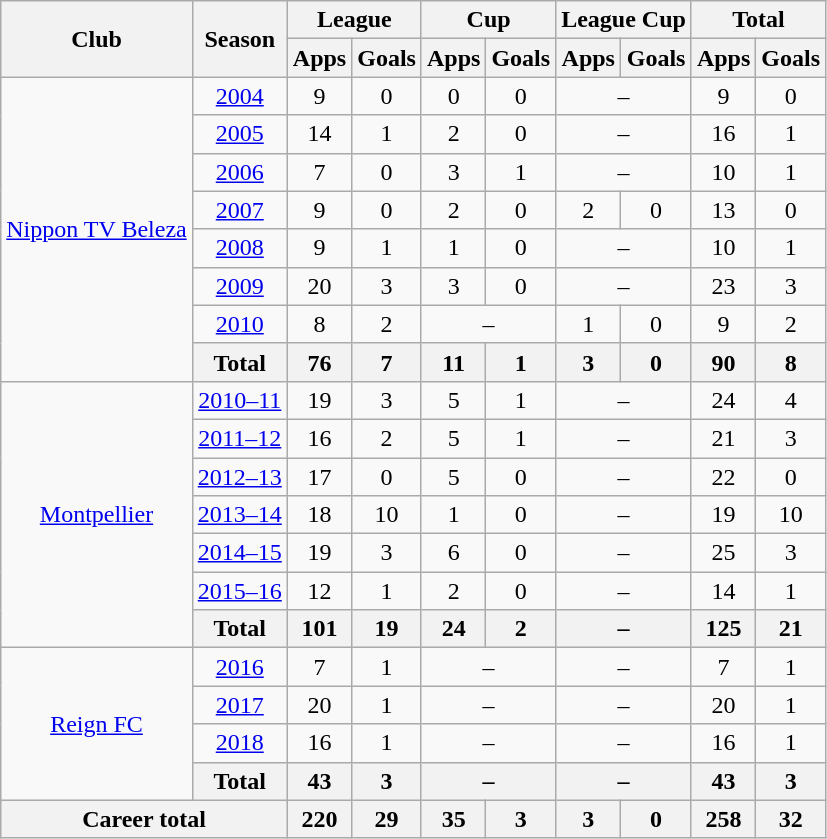<table class="wikitable" style="text-align:center">
<tr>
<th rowspan="2">Club</th>
<th rowspan="2">Season</th>
<th colspan="2">League</th>
<th colspan="2">Cup</th>
<th colspan="2">League Cup</th>
<th colspan="2">Total</th>
</tr>
<tr>
<th>Apps</th>
<th>Goals</th>
<th>Apps</th>
<th>Goals</th>
<th>Apps</th>
<th>Goals</th>
<th>Apps</th>
<th>Goals</th>
</tr>
<tr>
<td rowspan="8"><a href='#'>Nippon TV Beleza</a></td>
<td><a href='#'>2004</a></td>
<td>9</td>
<td>0</td>
<td>0</td>
<td>0</td>
<td colspan="2">–</td>
<td>9</td>
<td>0</td>
</tr>
<tr>
<td><a href='#'>2005</a></td>
<td>14</td>
<td>1</td>
<td>2</td>
<td>0</td>
<td colspan="2">–</td>
<td>16</td>
<td>1</td>
</tr>
<tr>
<td><a href='#'>2006</a></td>
<td>7</td>
<td>0</td>
<td>3</td>
<td>1</td>
<td colspan="2">–</td>
<td>10</td>
<td>1</td>
</tr>
<tr>
<td><a href='#'>2007</a></td>
<td>9</td>
<td>0</td>
<td>2</td>
<td>0</td>
<td>2</td>
<td>0</td>
<td>13</td>
<td>0</td>
</tr>
<tr>
<td><a href='#'>2008</a></td>
<td>9</td>
<td>1</td>
<td>1</td>
<td>0</td>
<td colspan="2">–</td>
<td>10</td>
<td>1</td>
</tr>
<tr>
<td><a href='#'>2009</a></td>
<td>20</td>
<td>3</td>
<td>3</td>
<td>0</td>
<td colspan="2">–</td>
<td>23</td>
<td>3</td>
</tr>
<tr>
<td><a href='#'>2010</a></td>
<td>8</td>
<td>2</td>
<td colspan="2">–</td>
<td>1</td>
<td>0</td>
<td>9</td>
<td>2</td>
</tr>
<tr>
<th>Total</th>
<th>76</th>
<th>7</th>
<th>11</th>
<th>1</th>
<th>3</th>
<th>0</th>
<th>90</th>
<th>8</th>
</tr>
<tr>
<td rowspan="7"><a href='#'>Montpellier</a></td>
<td><a href='#'>2010–11</a></td>
<td>19</td>
<td>3</td>
<td>5</td>
<td>1</td>
<td colspan="2">–</td>
<td>24</td>
<td>4</td>
</tr>
<tr>
<td><a href='#'>2011–12</a></td>
<td>16</td>
<td>2</td>
<td>5</td>
<td>1</td>
<td colspan="2">–</td>
<td>21</td>
<td>3</td>
</tr>
<tr>
<td><a href='#'>2012–13</a></td>
<td>17</td>
<td>0</td>
<td>5</td>
<td>0</td>
<td colspan="2">–</td>
<td>22</td>
<td>0</td>
</tr>
<tr>
<td><a href='#'>2013–14</a></td>
<td>18</td>
<td>10</td>
<td>1</td>
<td>0</td>
<td colspan="2">–</td>
<td>19</td>
<td>10</td>
</tr>
<tr>
<td><a href='#'>2014–15</a></td>
<td>19</td>
<td>3</td>
<td>6</td>
<td>0</td>
<td colspan="2">–</td>
<td>25</td>
<td>3</td>
</tr>
<tr>
<td><a href='#'>2015–16</a></td>
<td>12</td>
<td>1</td>
<td>2</td>
<td>0</td>
<td colspan="2">–</td>
<td>14</td>
<td>1</td>
</tr>
<tr>
<th>Total</th>
<th>101</th>
<th>19</th>
<th>24</th>
<th>2</th>
<th colspan="2">–</th>
<th>125</th>
<th>21</th>
</tr>
<tr>
<td rowspan="4"><a href='#'>Reign FC</a></td>
<td><a href='#'>2016</a></td>
<td>7</td>
<td>1</td>
<td colspan="2">–</td>
<td colspan="2">–</td>
<td>7</td>
<td>1</td>
</tr>
<tr>
<td><a href='#'>2017</a></td>
<td>20</td>
<td>1</td>
<td colspan="2">–</td>
<td colspan="2">–</td>
<td>20</td>
<td>1</td>
</tr>
<tr>
<td><a href='#'>2018</a></td>
<td>16</td>
<td>1</td>
<td colspan="2">–</td>
<td colspan="2">–</td>
<td>16</td>
<td>1</td>
</tr>
<tr>
<th>Total</th>
<th>43</th>
<th>3</th>
<th colspan="2">–</th>
<th colspan="2">–</th>
<th>43</th>
<th>3</th>
</tr>
<tr>
<th colspan="2">Career total</th>
<th>220</th>
<th>29</th>
<th>35</th>
<th>3</th>
<th>3</th>
<th>0</th>
<th>258</th>
<th>32</th>
</tr>
</table>
